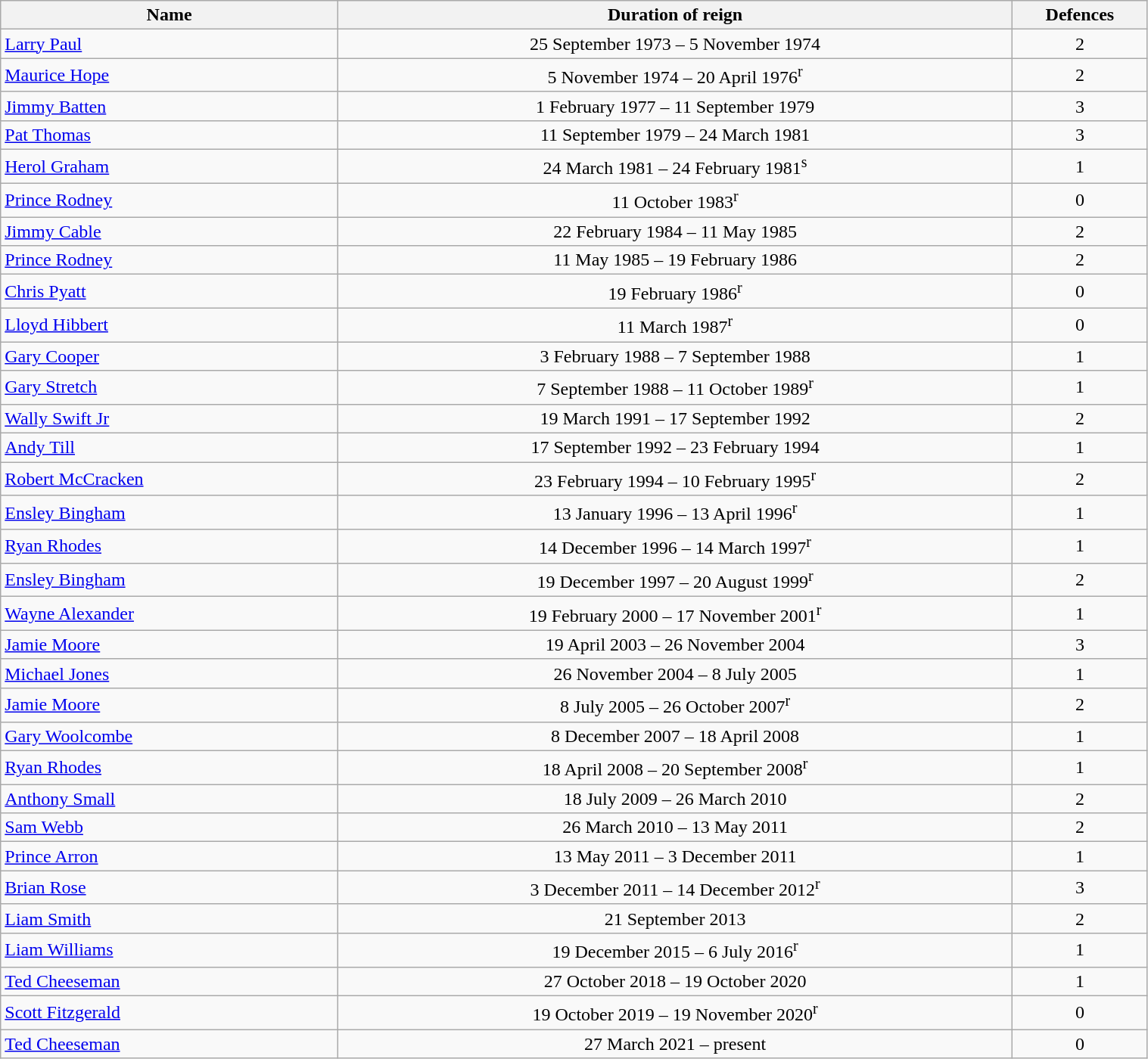<table class="wikitable" width=80%>
<tr>
<th width=25%>Name</th>
<th width=50%>Duration of reign</th>
<th width=10%>Defences</th>
</tr>
<tr align=center>
<td align=left><a href='#'>Larry Paul</a></td>
<td>25 September 1973 – 5 November 1974</td>
<td>2</td>
</tr>
<tr align=center>
<td align=left><a href='#'>Maurice Hope</a></td>
<td>5 November 1974 – 20 April 1976<sup>r</sup></td>
<td>2</td>
</tr>
<tr align=center>
<td align=left><a href='#'>Jimmy Batten</a></td>
<td>1 February 1977 – 11 September 1979</td>
<td>3</td>
</tr>
<tr align=center>
<td align=left><a href='#'>Pat Thomas</a></td>
<td>11 September 1979 – 24 March 1981</td>
<td>3</td>
</tr>
<tr align=center>
<td align=left><a href='#'>Herol Graham</a></td>
<td>24 March 1981 – 24 February 1981<sup>s</sup></td>
<td>1</td>
</tr>
<tr align=center>
<td align=left><a href='#'>Prince Rodney</a></td>
<td>11 October 1983<sup>r</sup></td>
<td>0</td>
</tr>
<tr align=center>
<td align=left><a href='#'>Jimmy Cable</a></td>
<td>22 February 1984 – 11 May 1985</td>
<td>2</td>
</tr>
<tr align=center>
<td align=left><a href='#'>Prince Rodney</a></td>
<td>11 May 1985 – 19 February 1986</td>
<td>2</td>
</tr>
<tr align=center>
<td align=left><a href='#'>Chris Pyatt</a></td>
<td>19 February 1986<sup>r</sup></td>
<td>0</td>
</tr>
<tr align=center>
<td align=left><a href='#'>Lloyd Hibbert</a></td>
<td>11 March 1987<sup>r</sup></td>
<td>0</td>
</tr>
<tr align=center>
<td align=left><a href='#'>Gary Cooper</a></td>
<td>3 February 1988 – 7 September 1988</td>
<td>1</td>
</tr>
<tr align=center>
<td align=left><a href='#'>Gary Stretch</a></td>
<td>7 September 1988 – 11 October 1989<sup>r</sup></td>
<td>1</td>
</tr>
<tr align=center>
<td align=left><a href='#'>Wally Swift Jr</a></td>
<td>19 March 1991 – 17 September 1992</td>
<td>2</td>
</tr>
<tr align=center>
<td align=left><a href='#'>Andy Till</a></td>
<td>17 September 1992 – 23 February 1994</td>
<td>1</td>
</tr>
<tr align=center>
<td align=left><a href='#'>Robert McCracken</a></td>
<td>23 February 1994 – 10 February 1995<sup>r</sup></td>
<td>2</td>
</tr>
<tr align=center>
<td align=left><a href='#'>Ensley Bingham</a></td>
<td>13 January 1996 – 13 April 1996<sup>r</sup></td>
<td>1</td>
</tr>
<tr align=center>
<td align=left><a href='#'>Ryan Rhodes</a></td>
<td>14 December 1996 – 14 March 1997<sup>r</sup></td>
<td>1</td>
</tr>
<tr align=center>
<td align=left><a href='#'>Ensley Bingham</a></td>
<td>19 December 1997 – 20 August 1999<sup>r</sup></td>
<td>2</td>
</tr>
<tr align=center>
<td align=left><a href='#'>Wayne Alexander</a></td>
<td>19 February 2000 – 17 November 2001<sup>r</sup></td>
<td>1</td>
</tr>
<tr align=center>
<td align=left><a href='#'>Jamie Moore</a></td>
<td>19 April 2003 – 26 November 2004</td>
<td>3</td>
</tr>
<tr align=center>
<td align=left><a href='#'>Michael Jones</a></td>
<td>26 November 2004 – 8 July 2005</td>
<td>1</td>
</tr>
<tr align=center>
<td align=left><a href='#'>Jamie Moore</a></td>
<td>8 July 2005 – 26 October 2007<sup>r</sup></td>
<td>2</td>
</tr>
<tr align=center>
<td align=left><a href='#'>Gary Woolcombe</a></td>
<td>8 December 2007 – 18 April 2008</td>
<td>1</td>
</tr>
<tr align=center>
<td align=left><a href='#'>Ryan Rhodes</a></td>
<td>18 April 2008 – 20 September 2008<sup>r</sup></td>
<td>1</td>
</tr>
<tr align=center>
<td align=left><a href='#'>Anthony Small</a></td>
<td>18 July 2009 – 26 March 2010</td>
<td>2</td>
</tr>
<tr align=center>
<td align=left><a href='#'>Sam Webb</a></td>
<td>26 March 2010 – 13 May 2011</td>
<td>2</td>
</tr>
<tr align=center>
<td align=left><a href='#'>Prince Arron</a></td>
<td>13 May 2011 – 3 December 2011</td>
<td>1</td>
</tr>
<tr align=center>
<td align=left><a href='#'>Brian Rose</a></td>
<td>3 December 2011 – 14 December 2012<sup>r</sup></td>
<td>3</td>
</tr>
<tr align=center>
<td align=left><a href='#'>Liam Smith</a></td>
<td>21 September 2013</td>
<td>2</td>
</tr>
<tr align=center>
<td align=left><a href='#'>Liam Williams</a></td>
<td>19 December 2015 – 6 July 2016<sup>r</sup></td>
<td>1</td>
</tr>
<tr align=center>
<td align=left><a href='#'>Ted Cheeseman</a></td>
<td>27 October 2018 – 19 October 2020</td>
<td>1</td>
</tr>
<tr align=center>
<td align=left><a href='#'>Scott Fitzgerald</a></td>
<td>19 October 2019 – 19 November 2020<sup>r</sup></td>
<td>0</td>
</tr>
<tr align=center>
<td align=left><a href='#'>Ted Cheeseman</a></td>
<td>27 March 2021 – present</td>
<td>0</td>
</tr>
</table>
